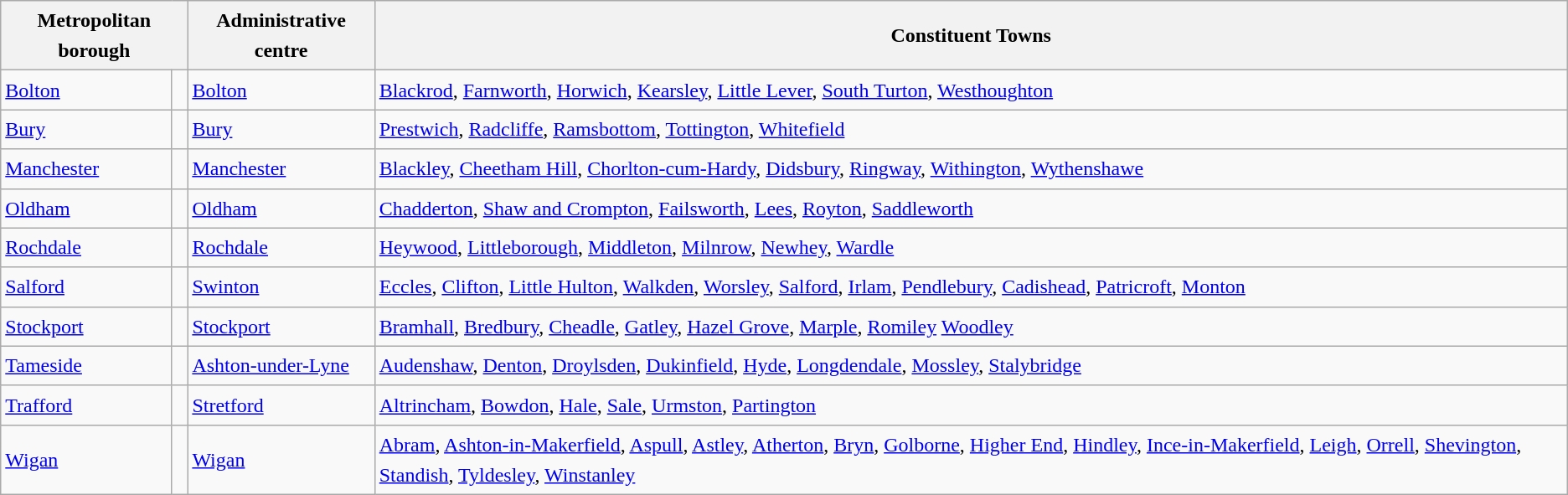<table class="wikitable" style="border:0; text-align:left; line-height:150%;">
<tr>
<th colspan="2">Metropolitan borough</th>
<th>Administrative centre</th>
<th>Constituent Towns</th>
</tr>
<tr>
<td><a href='#'>Bolton</a></td>
<td></td>
<td><a href='#'>Bolton</a></td>
<td><a href='#'>Blackrod</a>, <a href='#'>Farnworth</a>, <a href='#'>Horwich</a>, <a href='#'>Kearsley</a>, <a href='#'>Little Lever</a>, <a href='#'>South Turton</a>, <a href='#'>Westhoughton</a></td>
</tr>
<tr>
<td><a href='#'>Bury</a></td>
<td></td>
<td><a href='#'>Bury</a></td>
<td><a href='#'>Prestwich</a>, <a href='#'>Radcliffe</a>, <a href='#'>Ramsbottom</a>, <a href='#'>Tottington</a>, <a href='#'>Whitefield</a></td>
</tr>
<tr>
<td><a href='#'>Manchester</a></td>
<td></td>
<td><a href='#'>Manchester</a></td>
<td><a href='#'>Blackley</a>, <a href='#'>Cheetham Hill</a>, <a href='#'>Chorlton-cum-Hardy</a>, <a href='#'>Didsbury</a>, <a href='#'>Ringway</a>, <a href='#'>Withington</a>, <a href='#'>Wythenshawe</a></td>
</tr>
<tr>
<td><a href='#'>Oldham</a></td>
<td></td>
<td><a href='#'>Oldham</a></td>
<td><a href='#'>Chadderton</a>, <a href='#'>Shaw and Crompton</a>, <a href='#'>Failsworth</a>, <a href='#'>Lees</a>, <a href='#'>Royton</a>, <a href='#'>Saddleworth</a></td>
</tr>
<tr>
<td><a href='#'>Rochdale</a></td>
<td></td>
<td><a href='#'>Rochdale</a></td>
<td><a href='#'>Heywood</a>, <a href='#'>Littleborough</a>, <a href='#'>Middleton</a>, <a href='#'>Milnrow</a>, <a href='#'>Newhey</a>, <a href='#'>Wardle</a></td>
</tr>
<tr>
<td><a href='#'>Salford</a></td>
<td></td>
<td><a href='#'>Swinton</a></td>
<td><a href='#'>Eccles</a>, <a href='#'>Clifton</a>, <a href='#'>Little Hulton</a>, <a href='#'>Walkden</a>, <a href='#'>Worsley</a>, <a href='#'>Salford</a>, <a href='#'>Irlam</a>, <a href='#'>Pendlebury</a>, <a href='#'>Cadishead</a>, <a href='#'>Patricroft</a>, <a href='#'>Monton</a></td>
</tr>
<tr>
<td><a href='#'>Stockport</a></td>
<td></td>
<td><a href='#'>Stockport</a></td>
<td><a href='#'>Bramhall</a>, <a href='#'>Bredbury</a>, <a href='#'>Cheadle</a>, <a href='#'>Gatley</a>, <a href='#'>Hazel Grove</a>, <a href='#'>Marple</a>, <a href='#'>Romiley</a> <a href='#'>Woodley</a></td>
</tr>
<tr>
<td><a href='#'>Tameside</a></td>
<td></td>
<td><a href='#'>Ashton-under-Lyne</a></td>
<td><a href='#'>Audenshaw</a>, <a href='#'>Denton</a>, <a href='#'>Droylsden</a>, <a href='#'>Dukinfield</a>, <a href='#'>Hyde</a>, <a href='#'>Longdendale</a>, <a href='#'>Mossley</a>, <a href='#'>Stalybridge</a></td>
</tr>
<tr>
<td><a href='#'>Trafford</a></td>
<td></td>
<td><a href='#'>Stretford</a></td>
<td><a href='#'>Altrincham</a>, <a href='#'>Bowdon</a>, <a href='#'>Hale</a>, <a href='#'>Sale</a>, <a href='#'>Urmston</a>, <a href='#'>Partington</a></td>
</tr>
<tr>
<td><a href='#'>Wigan</a></td>
<td></td>
<td><a href='#'>Wigan</a></td>
<td><a href='#'>Abram</a>, <a href='#'>Ashton-in-Makerfield</a>, <a href='#'>Aspull</a>, <a href='#'>Astley</a>, <a href='#'>Atherton</a>, <a href='#'>Bryn</a>, <a href='#'>Golborne</a>, <a href='#'>Higher End</a>, <a href='#'>Hindley</a>, <a href='#'>Ince-in-Makerfield</a>, <a href='#'>Leigh</a>, <a href='#'>Orrell</a>, <a href='#'>Shevington</a>, <a href='#'>Standish</a>, <a href='#'>Tyldesley</a>, <a href='#'>Winstanley</a></td>
</tr>
</table>
